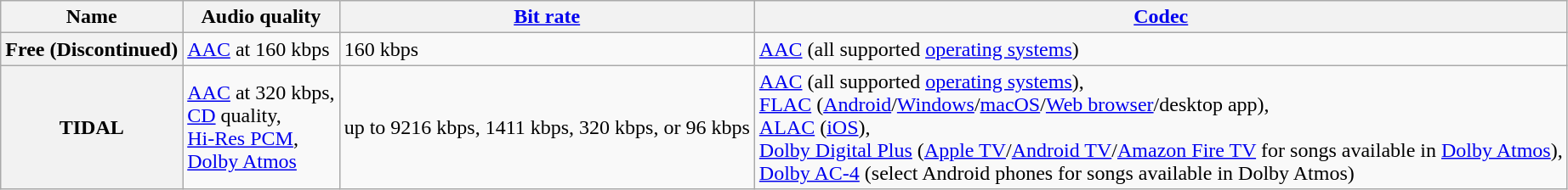<table class="wikitable plainrowheaders">
<tr>
<th>Name</th>
<th>Audio quality</th>
<th><a href='#'>Bit rate</a></th>
<th><a href='#'>Codec</a></th>
</tr>
<tr>
<th scope="row">Free (Discontinued)</th>
<td><a href='#'>AAC</a> at 160 kbps</td>
<td>160 kbps</td>
<td><a href='#'>AAC</a> (all supported <a href='#'>operating systems</a>)</td>
</tr>
<tr>
<th scope="row">TIDAL</th>
<td><a href='#'>AAC</a> at 320 kbps,<br><a href='#'>CD</a> quality, <br><a href='#'>Hi-Res PCM</a>, <br><a href='#'>Dolby Atmos</a></td>
<td>up to 9216 kbps, 1411 kbps, 320 kbps, or 96 kbps</td>
<td><a href='#'>AAC</a> (all supported <a href='#'>operating systems</a>),<br><a href='#'>FLAC</a> (<a href='#'>Android</a>/<a href='#'>Windows</a>/<a href='#'>macOS</a>/<a href='#'>Web browser</a>/desktop app),<br><a href='#'>ALAC</a> (<a href='#'>iOS</a>),<br><a href='#'>Dolby Digital Plus</a> (<a href='#'>Apple TV</a>/<a href='#'>Android TV</a>/<a href='#'>Amazon Fire TV</a> for songs available in <a href='#'>Dolby Atmos</a>),<br><a href='#'>Dolby AC-4</a> (select Android phones for songs available in Dolby Atmos)</td>
</tr>
</table>
